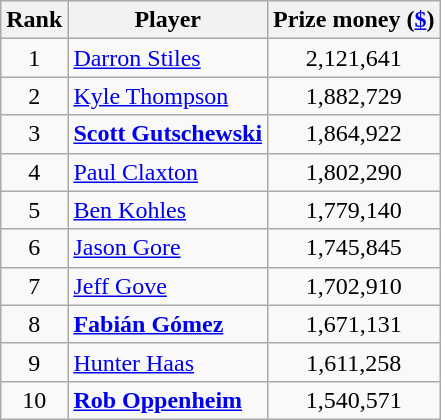<table class="wikitable">
<tr>
<th>Rank</th>
<th>Player</th>
<th>Prize money (<a href='#'>$</a>)</th>
</tr>
<tr>
<td align=center>1</td>
<td> <a href='#'>Darron Stiles</a></td>
<td align=center>2,121,641</td>
</tr>
<tr>
<td align=center>2</td>
<td> <a href='#'>Kyle Thompson</a></td>
<td align=center>1,882,729</td>
</tr>
<tr>
<td align=center>3</td>
<td> <strong><a href='#'>Scott Gutschewski</a></strong></td>
<td align=center>1,864,922</td>
</tr>
<tr>
<td align=center>4</td>
<td> <a href='#'>Paul Claxton</a></td>
<td align=center>1,802,290</td>
</tr>
<tr>
<td align=center>5</td>
<td> <a href='#'>Ben Kohles</a></td>
<td align=center>1,779,140</td>
</tr>
<tr>
<td align=center>6</td>
<td> <a href='#'>Jason Gore</a></td>
<td align=center>1,745,845</td>
</tr>
<tr>
<td align=center>7</td>
<td> <a href='#'>Jeff Gove</a></td>
<td align=center>1,702,910</td>
</tr>
<tr>
<td align=center>8</td>
<td> <strong><a href='#'>Fabián Gómez</a></strong></td>
<td align=center>1,671,131</td>
</tr>
<tr>
<td align=center>9</td>
<td> <a href='#'>Hunter Haas</a></td>
<td align=center>1,611,258</td>
</tr>
<tr>
<td align=center>10</td>
<td> <strong><a href='#'>Rob Oppenheim</a></strong></td>
<td align=center>1,540,571</td>
</tr>
</table>
